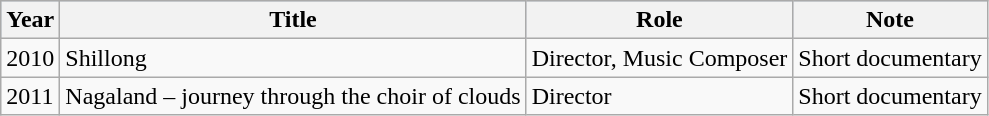<table class="wikitable">
<tr style="background:#b0c4de; text-align:center;">
<th>Year</th>
<th>Title</th>
<th>Role</th>
<th>Note</th>
</tr>
<tr>
<td>2010</td>
<td>Shillong</td>
<td>Director, Music Composer</td>
<td>Short documentary</td>
</tr>
<tr>
<td>2011</td>
<td>Nagaland – journey through the choir of clouds</td>
<td>Director</td>
<td>Short documentary</td>
</tr>
</table>
